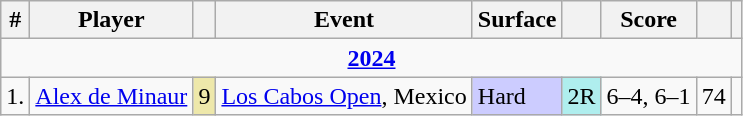<table class="wikitable sortable">
<tr>
<th>#</th>
<th>Player</th>
<th></th>
<th>Event</th>
<th>Surface</th>
<th class=unsortable></th>
<th class="unsortable">Score</th>
<th></th>
<th class=unsortable></th>
</tr>
<tr>
<td colspan="9" style="text-align:center"><strong><a href='#'>2024</a></strong></td>
</tr>
<tr>
<td>1.</td>
<td> <a href='#'>Alex de Minaur</a></td>
<td align=center bgcolor=eee8aa>9</td>
<td><a href='#'>Los Cabos Open</a>, Mexico</td>
<td bgcolor=ccccff>Hard</td>
<td bgcolor=afeeee>2R</td>
<td>6–4, 6–1</td>
<td align=center>74</td>
<td align=center></td>
</tr>
</table>
